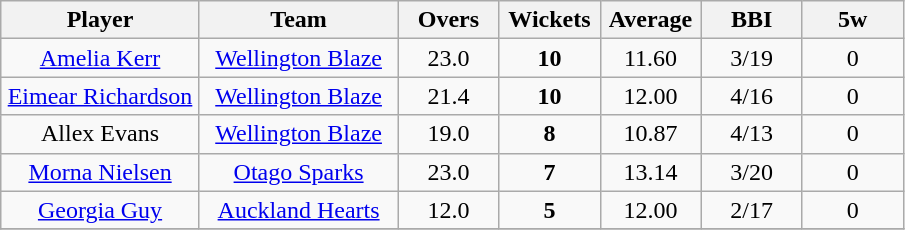<table class="wikitable" style="text-align:center">
<tr>
<th width=125>Player</th>
<th width=125>Team</th>
<th width=60>Overs</th>
<th width=60>Wickets</th>
<th width=60>Average</th>
<th width=60>BBI</th>
<th width=60>5w</th>
</tr>
<tr>
<td><a href='#'>Amelia Kerr</a></td>
<td><a href='#'>Wellington Blaze</a></td>
<td>23.0</td>
<td><strong>10</strong></td>
<td>11.60</td>
<td>3/19</td>
<td>0</td>
</tr>
<tr>
<td><a href='#'>Eimear Richardson</a></td>
<td><a href='#'>Wellington Blaze</a></td>
<td>21.4</td>
<td><strong>10</strong></td>
<td>12.00</td>
<td>4/16</td>
<td>0</td>
</tr>
<tr>
<td>Allex Evans</td>
<td><a href='#'>Wellington Blaze</a></td>
<td>19.0</td>
<td><strong>8</strong></td>
<td>10.87</td>
<td>4/13</td>
<td>0</td>
</tr>
<tr>
<td><a href='#'>Morna Nielsen</a></td>
<td><a href='#'>Otago Sparks</a></td>
<td>23.0</td>
<td><strong>7</strong></td>
<td>13.14</td>
<td>3/20</td>
<td>0</td>
</tr>
<tr>
<td><a href='#'>Georgia Guy</a></td>
<td><a href='#'>Auckland Hearts</a></td>
<td>12.0</td>
<td><strong>5</strong></td>
<td>12.00</td>
<td>2/17</td>
<td>0</td>
</tr>
<tr>
</tr>
</table>
